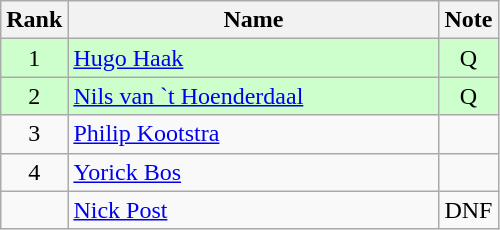<table class="wikitable" style="text-align:center;">
<tr>
<th>Rank</th>
<th style="width:15em">Name</th>
<th>Note</th>
</tr>
<tr bgcolor=ccffcc>
<td>1</td>
<td align=left><a href='#'>Hugo Haak</a></td>
<td>Q</td>
</tr>
<tr bgcolor=ccffcc>
<td>2</td>
<td align=left><a href='#'>Nils van `t Hoenderdaal</a></td>
<td>Q</td>
</tr>
<tr>
<td>3</td>
<td align=left><a href='#'>Philip Kootstra</a></td>
<td></td>
</tr>
<tr>
<td>4</td>
<td align=left><a href='#'>Yorick Bos</a></td>
<td></td>
</tr>
<tr>
<td></td>
<td align=left><a href='#'>Nick Post</a></td>
<td>DNF</td>
</tr>
</table>
